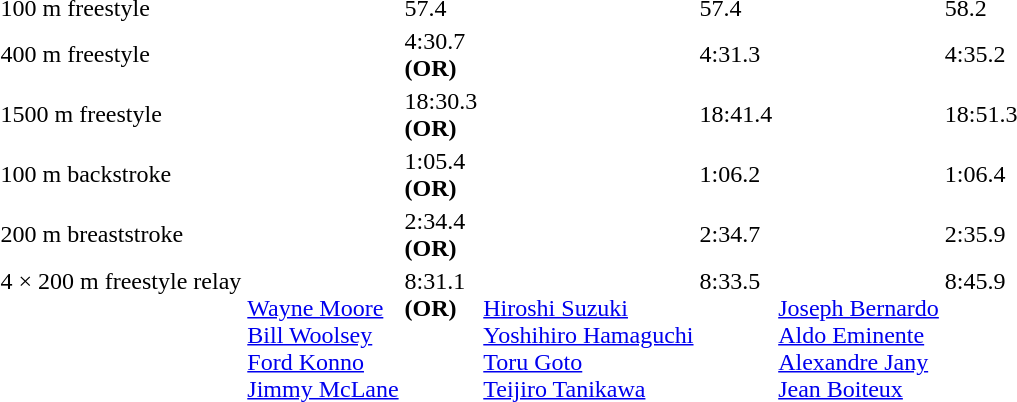<table>
<tr>
<td>100 m freestyle<br></td>
<td></td>
<td>57.4</td>
<td></td>
<td>57.4</td>
<td></td>
<td>58.2</td>
</tr>
<tr>
<td>400 m freestyle<br></td>
<td></td>
<td>4:30.7 <br> <strong>(OR)</strong></td>
<td></td>
<td>4:31.3</td>
<td></td>
<td>4:35.2</td>
</tr>
<tr>
<td>1500 m freestyle<br></td>
<td></td>
<td>18:30.3 <br> <strong>(OR)</strong></td>
<td></td>
<td>18:41.4</td>
<td></td>
<td>18:51.3</td>
</tr>
<tr>
<td>100 m backstroke<br></td>
<td></td>
<td>1:05.4 <br> <strong>(OR)</strong></td>
<td></td>
<td>1:06.2</td>
<td></td>
<td>1:06.4</td>
</tr>
<tr>
<td>200 m breaststroke<br></td>
<td></td>
<td>2:34.4 <br> <strong>(OR)</strong></td>
<td></td>
<td>2:34.7</td>
<td></td>
<td>2:35.9</td>
</tr>
<tr valign="top">
<td>4 × 200 m freestyle relay<br></td>
<td><br><a href='#'>Wayne Moore</a><br><a href='#'>Bill Woolsey</a><br><a href='#'>Ford Konno</a><br><a href='#'>Jimmy McLane</a></td>
<td>8:31.1 <br> <strong>(OR)</strong></td>
<td><br><a href='#'>Hiroshi Suzuki</a><br><a href='#'>Yoshihiro Hamaguchi</a><br><a href='#'>Toru Goto</a><br><a href='#'>Teijiro Tanikawa</a></td>
<td>8:33.5</td>
<td><br><a href='#'>Joseph Bernardo</a><br><a href='#'>Aldo Eminente</a><br><a href='#'>Alexandre Jany</a><br><a href='#'>Jean Boiteux</a></td>
<td>8:45.9</td>
</tr>
</table>
